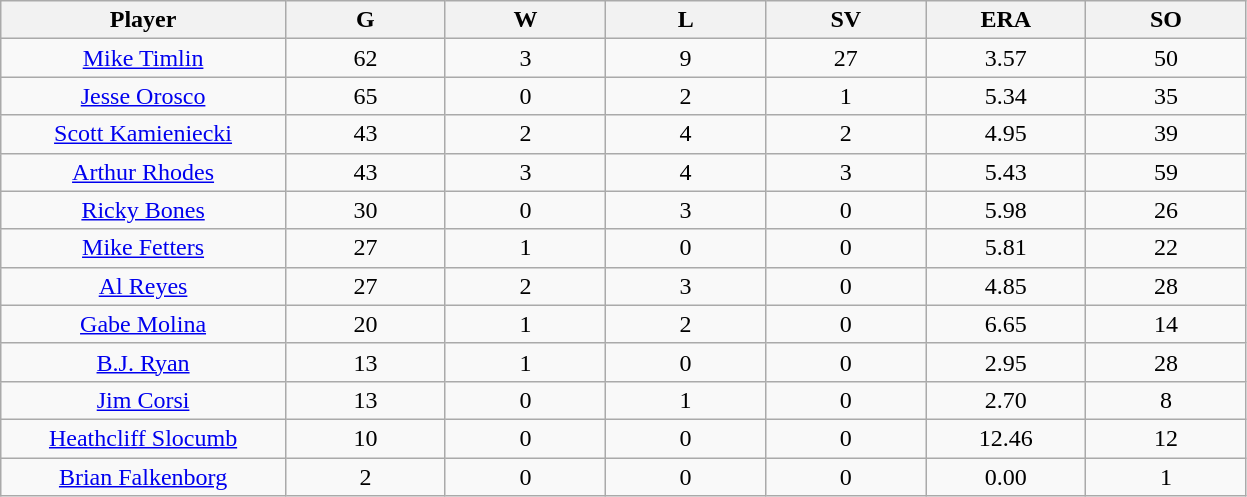<table class="wikitable sortable">
<tr>
<th bgcolor="#DDDDFF" width="16%">Player</th>
<th bgcolor="#DDDDFF" width="9%">G</th>
<th bgcolor="#DDDDFF" width="9%">W</th>
<th bgcolor="#DDDDFF" width="9%">L</th>
<th bgcolor="#DDDDFF" width="9%">SV</th>
<th bgcolor="#DDDDFF" width="9%">ERA</th>
<th bgcolor="#DDDDFF" width="9%">SO</th>
</tr>
<tr align="center">
<td><a href='#'>Mike Timlin</a></td>
<td>62</td>
<td>3</td>
<td>9</td>
<td>27</td>
<td>3.57</td>
<td>50</td>
</tr>
<tr align=center>
<td><a href='#'>Jesse Orosco</a></td>
<td>65</td>
<td>0</td>
<td>2</td>
<td>1</td>
<td>5.34</td>
<td>35</td>
</tr>
<tr align=center>
<td><a href='#'>Scott Kamieniecki</a></td>
<td>43</td>
<td>2</td>
<td>4</td>
<td>2</td>
<td>4.95</td>
<td>39</td>
</tr>
<tr align=center>
<td><a href='#'>Arthur Rhodes</a></td>
<td>43</td>
<td>3</td>
<td>4</td>
<td>3</td>
<td>5.43</td>
<td>59</td>
</tr>
<tr align=center>
<td><a href='#'>Ricky Bones</a></td>
<td>30</td>
<td>0</td>
<td>3</td>
<td>0</td>
<td>5.98</td>
<td>26</td>
</tr>
<tr align=center>
<td><a href='#'>Mike Fetters</a></td>
<td>27</td>
<td>1</td>
<td>0</td>
<td>0</td>
<td>5.81</td>
<td>22</td>
</tr>
<tr align=center>
<td><a href='#'>Al Reyes</a></td>
<td>27</td>
<td>2</td>
<td>3</td>
<td>0</td>
<td>4.85</td>
<td>28</td>
</tr>
<tr align=center>
<td><a href='#'>Gabe Molina</a></td>
<td>20</td>
<td>1</td>
<td>2</td>
<td>0</td>
<td>6.65</td>
<td>14</td>
</tr>
<tr align=center>
<td><a href='#'>B.J. Ryan</a></td>
<td>13</td>
<td>1</td>
<td>0</td>
<td>0</td>
<td>2.95</td>
<td>28</td>
</tr>
<tr align=center>
<td><a href='#'>Jim Corsi</a></td>
<td>13</td>
<td>0</td>
<td>1</td>
<td>0</td>
<td>2.70</td>
<td>8</td>
</tr>
<tr align=center>
<td><a href='#'>Heathcliff Slocumb</a></td>
<td>10</td>
<td>0</td>
<td>0</td>
<td>0</td>
<td>12.46</td>
<td>12</td>
</tr>
<tr align=center>
<td><a href='#'>Brian Falkenborg</a></td>
<td>2</td>
<td>0</td>
<td>0</td>
<td>0</td>
<td>0.00</td>
<td>1</td>
</tr>
</table>
